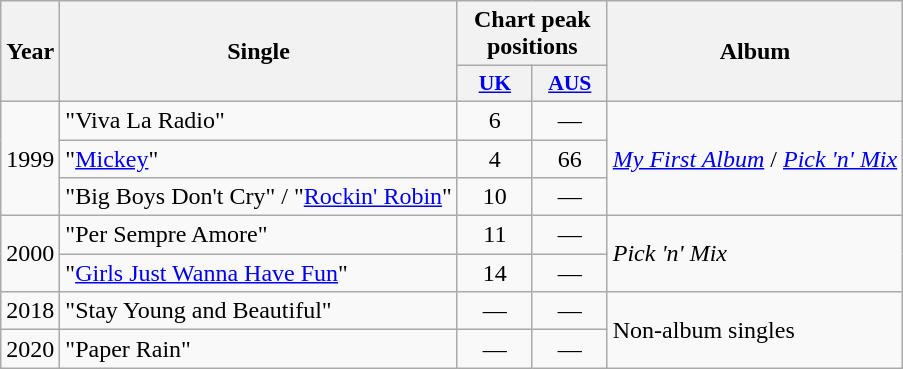<table class="wikitable">
<tr>
<th rowspan="2">Year</th>
<th rowspan="2">Single</th>
<th colspan="2">Chart peak positions</th>
<th rowspan="2">Album</th>
</tr>
<tr>
<th style="width:3em;font-size:90%"><a href='#'>UK</a><br></th>
<th style="width:3em;font-size:90%"><a href='#'>AUS</a><br></th>
</tr>
<tr>
<td rowspan="3">1999</td>
<td>"Viva La Radio"</td>
<td style="text-align:center;">6</td>
<td style="text-align:center;">—</td>
<td rowspan="3"><em><a href='#'>My First Album</a></em> / <em><a href='#'>Pick 'n' Mix</a></em></td>
</tr>
<tr>
<td>"<a href='#'>Mickey</a>"</td>
<td style="text-align:center;">4</td>
<td style="text-align:center;">66</td>
</tr>
<tr>
<td>"Big Boys Don't Cry" / "<a href='#'>Rockin' Robin</a>"</td>
<td style="text-align:center;">10</td>
<td style="text-align:center;">—</td>
</tr>
<tr>
<td rowspan="2">2000</td>
<td>"Per Sempre Amore"</td>
<td style="text-align:center;">11</td>
<td style="text-align:center;">—</td>
<td rowspan="2"><em>Pick 'n' Mix</em></td>
</tr>
<tr>
<td>"<a href='#'>Girls Just Wanna Have Fun</a>"</td>
<td style="text-align:center;">14</td>
<td style="text-align:center;">—</td>
</tr>
<tr>
<td>2018</td>
<td>"Stay Young and Beautiful"</td>
<td style="text-align:center;">—</td>
<td style="text-align:center;">—</td>
<td rowspan="2">Non-album singles</td>
</tr>
<tr>
<td>2020</td>
<td>"Paper Rain"</td>
<td style="text-align:center;">—</td>
<td style="text-align:center;">—</td>
</tr>
</table>
